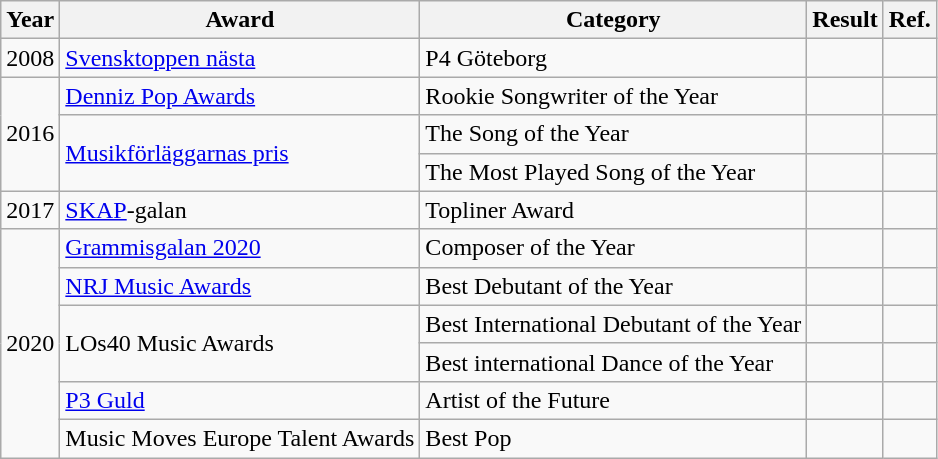<table class="wikitable">
<tr>
<th>Year</th>
<th>Award</th>
<th>Category</th>
<th>Result</th>
<th>Ref.</th>
</tr>
<tr>
<td>2008</td>
<td><a href='#'>Svensktoppen nästa</a></td>
<td>P4 Göteborg</td>
<td></td>
<td></td>
</tr>
<tr>
<td rowspan="3">2016</td>
<td><a href='#'>Denniz Pop Awards</a></td>
<td>Rookie Songwriter of the Year</td>
<td></td>
<td></td>
</tr>
<tr>
<td rowspan="2"><a href='#'>Musikförläggarnas pris</a></td>
<td>The Song of the Year</td>
<td></td>
<td></td>
</tr>
<tr>
<td>The Most Played Song of the Year</td>
<td></td>
<td></td>
</tr>
<tr>
<td>2017</td>
<td><a href='#'>SKAP</a>-galan</td>
<td>Topliner Award</td>
<td></td>
<td></td>
</tr>
<tr>
<td rowspan="6">2020</td>
<td><a href='#'>Grammisgalan 2020</a></td>
<td>Composer of the Year</td>
<td></td>
<td></td>
</tr>
<tr>
<td><a href='#'>NRJ Music Awards</a></td>
<td>Best Debutant of the Year</td>
<td></td>
<td></td>
</tr>
<tr>
<td rowspan="2">LOs40 Music Awards</td>
<td>Best International Debutant of the Year</td>
<td></td>
<td></td>
</tr>
<tr>
<td>Best international Dance of the Year</td>
<td></td>
<td></td>
</tr>
<tr>
<td><a href='#'>P3 Guld</a></td>
<td>Artist of the Future</td>
<td></td>
<td></td>
</tr>
<tr>
<td>Music Moves Europe Talent Awards</td>
<td>Best Pop</td>
<td></td>
<td></td>
</tr>
</table>
